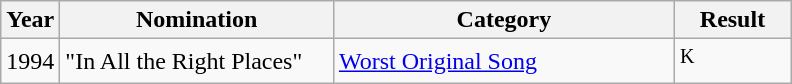<table class="wikitable">
<tr>
<th width="30">Year</th>
<th width="175">Nomination</th>
<th width="220">Category</th>
<th width="70">Result</th>
</tr>
<tr>
<td>1994</td>
<td>"In All the Right Places"</td>
<td><a href='#'>Worst Original Song</a></td>
<td><sup>K</sup></td>
</tr>
</table>
